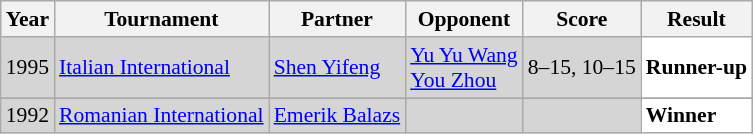<table class="sortable wikitable" style="font-size: 90%;">
<tr>
<th>Year</th>
<th>Tournament</th>
<th>Partner</th>
<th>Opponent</th>
<th>Score</th>
<th>Result</th>
</tr>
<tr style="background:#D5D5D5">
<td align="center">1995</td>
<td align="left"><a href='#'>Italian International</a></td>
<td align="left"> <a href='#'>Shen Yifeng</a></td>
<td align="left"> <a href='#'>Yu Yu Wang</a> <br>  <a href='#'>You Zhou</a></td>
<td align="left">8–15, 10–15</td>
<td style="text-align:left; background:white"> <strong>Runner-up</strong></td>
</tr>
<tr>
</tr>
<tr style="background:#D5D5D5">
<td align="center">1992</td>
<td align="left"><a href='#'>Romanian International</a></td>
<td align="left"> <a href='#'>Emerik Balazs</a></td>
<td align="left">  <br> </td>
<td align="left"></td>
<td style="text-align:left; background:white"> <strong>Winner</strong></td>
</tr>
</table>
